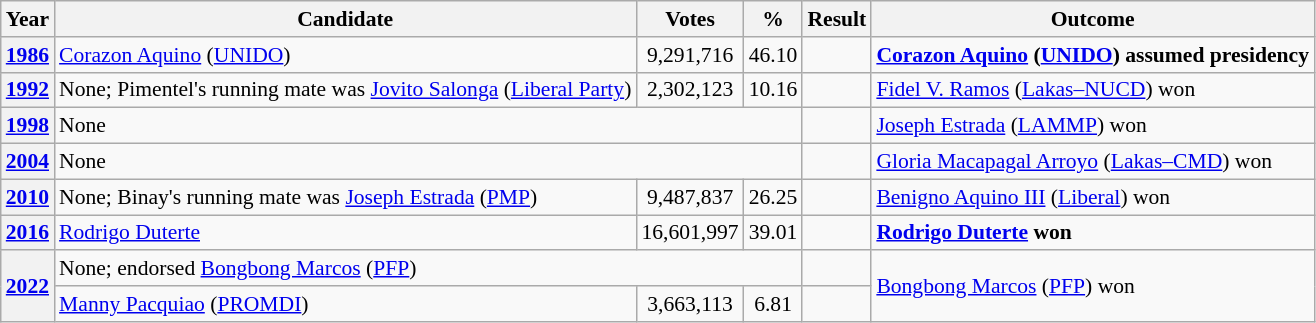<table class="wikitable" style="text-align:center; font-size:90%">
<tr>
<th>Year</th>
<th>Candidate</th>
<th>Votes</th>
<th>%</th>
<th>Result</th>
<th>Outcome</th>
</tr>
<tr>
<th><a href='#'>1986</a></th>
<td align="left"><a href='#'>Corazon Aquino</a> (<a href='#'>UNIDO</a>)</td>
<td>9,291,716</td>
<td>46.10</td>
<td></td>
<td align="left"><strong><a href='#'>Corazon Aquino</a> (<a href='#'>UNIDO</a>) assumed presidency</strong></td>
</tr>
<tr>
<th><a href='#'>1992</a></th>
<td align="left">None; Pimentel's running mate was <a href='#'>Jovito Salonga</a> (<a href='#'>Liberal Party</a>)</td>
<td>2,302,123</td>
<td 3.40>10.16</td>
<td></td>
<td align="left"><a href='#'>Fidel V. Ramos</a> (<a href='#'>Lakas–NUCD</a>) won</td>
</tr>
<tr>
<th><a href='#'>1998</a></th>
<td colspan="3" align="left">None</td>
<td></td>
<td align="left"><a href='#'>Joseph Estrada</a> (<a href='#'>LAMMP</a>) won</td>
</tr>
<tr>
<th><a href='#'>2004</a></th>
<td colspan="3" align="left">None</td>
<td></td>
<td align="left"><a href='#'>Gloria Macapagal Arroyo</a> (<a href='#'>Lakas–CMD</a>) won</td>
</tr>
<tr>
<th><a href='#'>2010</a></th>
<td align="left">None; Binay's running mate was <a href='#'>Joseph Estrada</a> (<a href='#'>PMP</a>)</td>
<td>9,487,837</td>
<td>26.25</td>
<td></td>
<td align="left"><a href='#'>Benigno Aquino III</a> (<a href='#'>Liberal</a>) won</td>
</tr>
<tr>
<th><a href='#'>2016</a></th>
<td align="left"><a href='#'>Rodrigo Duterte</a></td>
<td>16,601,997</td>
<td>39.01</td>
<td></td>
<td align="left"><strong><a href='#'>Rodrigo Duterte</a> won</strong></td>
</tr>
<tr>
<th rowspan="2"><a href='#'>2022</a></th>
<td colspan="3" align="left">None; endorsed <a href='#'>Bongbong Marcos</a> (<a href='#'>PFP</a>)</td>
<td></td>
<td rowspan="2" align="left"><a href='#'>Bongbong Marcos</a> (<a href='#'>PFP</a>) won</td>
</tr>
<tr>
<td align="left"><a href='#'>Manny Pacquiao</a> (<a href='#'>PROMDI</a>)</td>
<td>3,663,113</td>
<td>6.81</td>
<td></td>
</tr>
</table>
